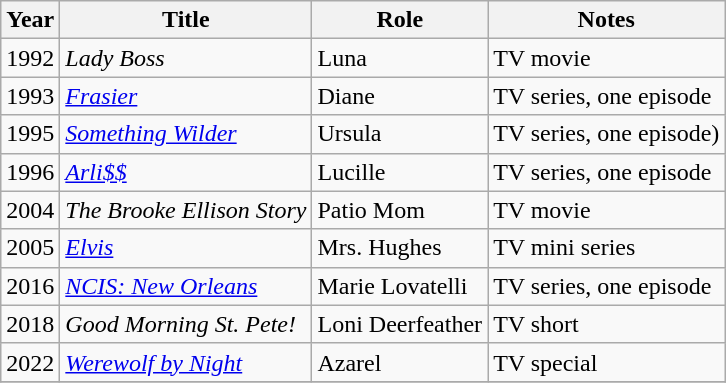<table class="wikitable sortable">
<tr>
<th>Year</th>
<th>Title</th>
<th>Role</th>
<th class="unsortable">Notes</th>
</tr>
<tr>
<td>1992</td>
<td><em>Lady Boss</em></td>
<td>Luna</td>
<td>TV movie</td>
</tr>
<tr>
<td>1993</td>
<td><em><a href='#'>Frasier</a></em></td>
<td>Diane</td>
<td>TV series, one episode</td>
</tr>
<tr>
<td>1995</td>
<td><em><a href='#'>Something Wilder</a></em></td>
<td>Ursula</td>
<td>TV series, one episode)</td>
</tr>
<tr>
<td>1996</td>
<td><em><a href='#'>Arli$$</a></em></td>
<td>Lucille</td>
<td>TV series, one episode</td>
</tr>
<tr>
<td>2004</td>
<td data-sort-value="Brooke Ellison Story, The"><em>The Brooke Ellison Story</em></td>
<td>Patio Mom</td>
<td>TV movie</td>
</tr>
<tr>
<td>2005</td>
<td><em><a href='#'>Elvis</a></em></td>
<td>Mrs. Hughes</td>
<td>TV mini series</td>
</tr>
<tr>
<td>2016</td>
<td><em><a href='#'>NCIS: New Orleans</a></em></td>
<td>Marie Lovatelli</td>
<td>TV series, one episode</td>
</tr>
<tr>
<td>2018</td>
<td><em>Good Morning St. Pete!</em></td>
<td>Loni Deerfeather</td>
<td>TV short</td>
</tr>
<tr>
<td>2022</td>
<td><em><a href='#'>Werewolf by Night</a></em></td>
<td>Azarel</td>
<td>TV special</td>
</tr>
<tr>
</tr>
</table>
